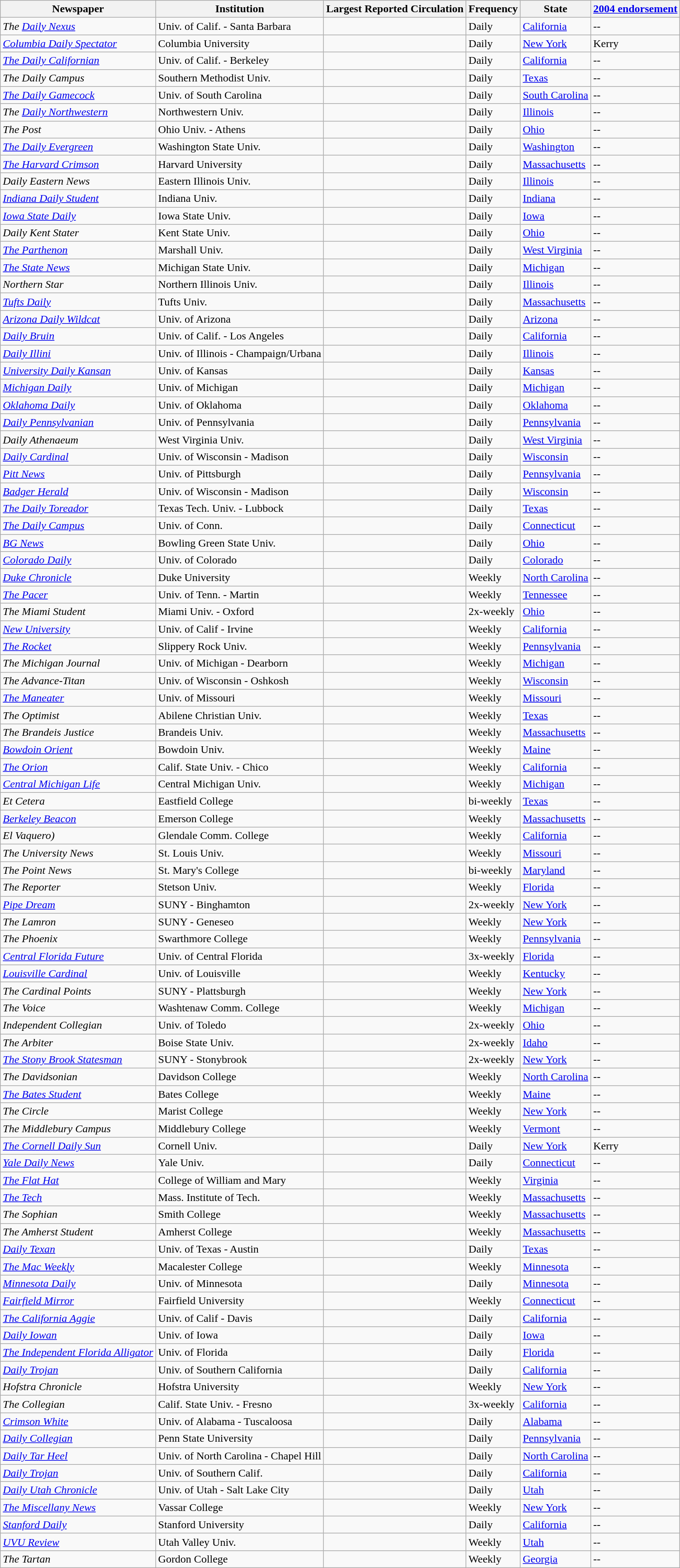<table class="wikitable sortable">
<tr valign=bottom>
<th>Newspaper</th>
<th>Institution</th>
<th>Largest Reported Circulation</th>
<th>Frequency</th>
<th>State</th>
<th><a href='#'>2004 endorsement</a></th>
</tr>
<tr>
<td><em>The <a href='#'>Daily Nexus</a></em></td>
<td>Univ. of Calif. - Santa Barbara</td>
<td align=right></td>
<td>Daily</td>
<td><a href='#'>California</a></td>
<td>--</td>
</tr>
<tr>
<td><em><a href='#'>Columbia Daily Spectator</a></em></td>
<td>Columbia University</td>
<td align=right></td>
<td>Daily</td>
<td><a href='#'>New York</a></td>
<td>Kerry</td>
</tr>
<tr>
<td><em><a href='#'>The Daily Californian</a></em></td>
<td>Univ. of Calif. - Berkeley</td>
<td align=right></td>
<td>Daily</td>
<td><a href='#'>California</a></td>
<td>--</td>
</tr>
<tr>
<td><em>The Daily Campus</em></td>
<td>Southern Methodist Univ.</td>
<td align=right></td>
<td>Daily</td>
<td><a href='#'>Texas</a></td>
<td>--</td>
</tr>
<tr>
<td><em><a href='#'>The Daily Gamecock</a></em></td>
<td>Univ. of South Carolina</td>
<td align=right></td>
<td>Daily</td>
<td><a href='#'>South Carolina</a></td>
<td>--</td>
</tr>
<tr>
<td><em>The <a href='#'>Daily Northwestern</a></em></td>
<td>Northwestern Univ.</td>
<td align=right></td>
<td>Daily</td>
<td><a href='#'>Illinois</a></td>
<td>--</td>
</tr>
<tr>
<td><em>The Post</em></td>
<td>Ohio Univ. - Athens</td>
<td align=right></td>
<td>Daily</td>
<td><a href='#'>Ohio</a></td>
<td>--</td>
</tr>
<tr>
<td><em><a href='#'>The Daily Evergreen</a></em></td>
<td>Washington State Univ.</td>
<td align=right></td>
<td>Daily</td>
<td><a href='#'>Washington</a></td>
<td>--</td>
</tr>
<tr>
<td><em><a href='#'>The Harvard Crimson</a></em></td>
<td>Harvard University</td>
<td align=right></td>
<td>Daily</td>
<td><a href='#'>Massachusetts</a></td>
<td>--</td>
</tr>
<tr>
<td><em>Daily Eastern News</em></td>
<td>Eastern Illinois Univ.</td>
<td align=right></td>
<td>Daily</td>
<td><a href='#'>Illinois</a></td>
<td>--</td>
</tr>
<tr>
<td><em><a href='#'>Indiana Daily Student</a></em></td>
<td>Indiana Univ.</td>
<td align=right></td>
<td>Daily</td>
<td><a href='#'>Indiana</a></td>
<td>--</td>
</tr>
<tr>
<td><em><a href='#'>Iowa State Daily</a></em></td>
<td>Iowa State Univ.</td>
<td align=right></td>
<td>Daily</td>
<td><a href='#'>Iowa</a></td>
<td>--</td>
</tr>
<tr>
<td><em>Daily Kent Stater</em></td>
<td>Kent State Univ.</td>
<td align=right></td>
<td>Daily</td>
<td><a href='#'>Ohio</a></td>
<td>--</td>
</tr>
<tr>
<td><em><a href='#'>The Parthenon</a></em></td>
<td>Marshall Univ.</td>
<td align=right></td>
<td>Daily</td>
<td><a href='#'>West Virginia</a></td>
<td>--</td>
</tr>
<tr>
<td><em><a href='#'>The State News</a></em></td>
<td>Michigan State Univ.</td>
<td align=right></td>
<td>Daily</td>
<td><a href='#'>Michigan</a></td>
<td>--</td>
</tr>
<tr>
<td><em>Northern Star</em></td>
<td>Northern Illinois Univ.</td>
<td align=right></td>
<td>Daily</td>
<td><a href='#'>Illinois</a></td>
<td>--</td>
</tr>
<tr>
<td><em><a href='#'>Tufts Daily</a></em></td>
<td>Tufts Univ.</td>
<td align=right></td>
<td>Daily</td>
<td><a href='#'>Massachusetts</a></td>
<td>--</td>
</tr>
<tr>
<td><em><a href='#'>Arizona Daily Wildcat</a></em></td>
<td>Univ. of Arizona</td>
<td align=right></td>
<td>Daily</td>
<td><a href='#'>Arizona</a></td>
<td>--</td>
</tr>
<tr>
<td><em><a href='#'>Daily Bruin</a></em></td>
<td>Univ. of Calif. - Los Angeles</td>
<td align=right></td>
<td>Daily</td>
<td><a href='#'>California</a></td>
<td>--</td>
</tr>
<tr>
<td><em><a href='#'>Daily Illini</a></em></td>
<td>Univ. of Illinois - Champaign/Urbana</td>
<td align=right></td>
<td>Daily</td>
<td><a href='#'>Illinois</a></td>
<td>--</td>
</tr>
<tr>
<td><em><a href='#'>University Daily Kansan</a></em></td>
<td>Univ. of Kansas</td>
<td align=right></td>
<td>Daily</td>
<td><a href='#'>Kansas</a></td>
<td>--</td>
</tr>
<tr>
<td><em><a href='#'>Michigan Daily</a></em></td>
<td>Univ. of Michigan</td>
<td align=right></td>
<td>Daily</td>
<td><a href='#'>Michigan</a></td>
<td>--</td>
</tr>
<tr>
<td><em><a href='#'>Oklahoma Daily</a></em></td>
<td>Univ. of Oklahoma</td>
<td align=right></td>
<td>Daily</td>
<td><a href='#'>Oklahoma</a></td>
<td>--</td>
</tr>
<tr>
<td><em><a href='#'>Daily Pennsylvanian</a></em></td>
<td>Univ. of Pennsylvania</td>
<td align=right></td>
<td>Daily</td>
<td><a href='#'>Pennsylvania</a></td>
<td>--</td>
</tr>
<tr>
<td><em>Daily Athenaeum</em></td>
<td>West Virginia Univ.</td>
<td align=right></td>
<td>Daily</td>
<td><a href='#'>West Virginia</a></td>
<td>--</td>
</tr>
<tr>
<td><em><a href='#'>Daily Cardinal</a></em></td>
<td>Univ. of Wisconsin - Madison</td>
<td align=right></td>
<td>Daily</td>
<td><a href='#'>Wisconsin</a></td>
<td>--</td>
</tr>
<tr>
<td><em><a href='#'>Pitt News</a></em></td>
<td>Univ. of Pittsburgh</td>
<td align=right></td>
<td>Daily</td>
<td><a href='#'>Pennsylvania</a></td>
<td>--</td>
</tr>
<tr>
<td><em><a href='#'>Badger Herald</a></em></td>
<td>Univ. of Wisconsin - Madison</td>
<td align=right></td>
<td>Daily</td>
<td><a href='#'>Wisconsin</a></td>
<td>--</td>
</tr>
<tr>
<td><em><a href='#'>The Daily Toreador</a></em></td>
<td>Texas Tech. Univ. - Lubbock</td>
<td align=right></td>
<td>Daily</td>
<td><a href='#'>Texas</a></td>
<td>--</td>
</tr>
<tr>
<td><em><a href='#'>The Daily Campus</a></em></td>
<td>Univ. of Conn.</td>
<td align=right></td>
<td>Daily</td>
<td><a href='#'>Connecticut</a></td>
<td>--</td>
</tr>
<tr>
<td><em><a href='#'>BG News</a></em></td>
<td>Bowling Green State Univ.</td>
<td align=right></td>
<td>Daily</td>
<td><a href='#'>Ohio</a></td>
<td>--</td>
</tr>
<tr>
<td><em><a href='#'>Colorado Daily</a></em></td>
<td>Univ. of Colorado</td>
<td align=right></td>
<td>Daily</td>
<td><a href='#'>Colorado</a></td>
<td>--</td>
</tr>
<tr>
<td><em><a href='#'>Duke Chronicle</a></em></td>
<td>Duke University</td>
<td align=right></td>
<td>Weekly</td>
<td><a href='#'>North Carolina</a></td>
<td>--</td>
</tr>
<tr>
<td><em><a href='#'>The Pacer</a></em></td>
<td>Univ. of Tenn. - Martin</td>
<td align=right></td>
<td>Weekly</td>
<td><a href='#'>Tennessee</a></td>
<td>--</td>
</tr>
<tr>
<td><em>The Miami Student</em></td>
<td>Miami Univ. - Oxford</td>
<td align=right></td>
<td>2x-weekly</td>
<td><a href='#'>Ohio</a></td>
<td>--</td>
</tr>
<tr>
<td><em><a href='#'>New University</a></em></td>
<td>Univ. of Calif - Irvine</td>
<td align=right></td>
<td>Weekly</td>
<td><a href='#'>California</a></td>
<td>--</td>
</tr>
<tr>
<td><em><a href='#'>The Rocket</a></em></td>
<td>Slippery Rock Univ.</td>
<td align=right></td>
<td>Weekly</td>
<td><a href='#'>Pennsylvania</a></td>
<td>--</td>
</tr>
<tr>
<td><em>The Michigan Journal</em></td>
<td>Univ. of Michigan - Dearborn</td>
<td align=right></td>
<td>Weekly</td>
<td><a href='#'>Michigan</a></td>
<td>--</td>
</tr>
<tr>
<td><em>The Advance-Titan</em></td>
<td>Univ. of Wisconsin - Oshkosh</td>
<td align=right></td>
<td>Weekly</td>
<td><a href='#'>Wisconsin</a></td>
<td>--</td>
</tr>
<tr>
<td><em><a href='#'>The Maneater</a></em></td>
<td>Univ. of Missouri</td>
<td align=right></td>
<td>Weekly</td>
<td><a href='#'>Missouri</a></td>
<td>--</td>
</tr>
<tr>
<td><em>The Optimist</em></td>
<td>Abilene Christian Univ.</td>
<td align=right></td>
<td>Weekly</td>
<td><a href='#'>Texas</a></td>
<td>--</td>
</tr>
<tr>
<td><em>The Brandeis Justice</em></td>
<td>Brandeis Univ.</td>
<td align=right></td>
<td>Weekly</td>
<td><a href='#'>Massachusetts</a></td>
<td>--</td>
</tr>
<tr>
<td><em><a href='#'>Bowdoin Orient</a></em></td>
<td>Bowdoin Univ.</td>
<td align=right></td>
<td>Weekly</td>
<td><a href='#'>Maine</a></td>
<td>--</td>
</tr>
<tr>
<td><em><a href='#'>The Orion</a></em></td>
<td>Calif. State Univ. - Chico</td>
<td align=right></td>
<td>Weekly</td>
<td><a href='#'>California</a></td>
<td>--</td>
</tr>
<tr>
<td><em><a href='#'>Central Michigan Life</a></em></td>
<td>Central Michigan Univ.</td>
<td align=right></td>
<td>Weekly</td>
<td><a href='#'>Michigan</a></td>
<td>--</td>
</tr>
<tr>
<td><em>Et Cetera</em></td>
<td>Eastfield College</td>
<td align=right></td>
<td>bi-weekly</td>
<td><a href='#'>Texas</a></td>
<td>--</td>
</tr>
<tr>
<td><em><a href='#'>Berkeley Beacon</a></em></td>
<td>Emerson College</td>
<td align=right></td>
<td>Weekly</td>
<td><a href='#'>Massachusetts</a></td>
<td>--</td>
</tr>
<tr>
<td><em>El Vaquero)</em></td>
<td>Glendale Comm. College</td>
<td align=right></td>
<td>Weekly</td>
<td><a href='#'>California</a></td>
<td>--</td>
</tr>
<tr>
<td><em>The University News</em></td>
<td>St. Louis Univ.</td>
<td align=right></td>
<td>Weekly</td>
<td><a href='#'>Missouri</a></td>
<td>--</td>
</tr>
<tr>
<td><em>The Point News</em></td>
<td>St. Mary's College</td>
<td align=right></td>
<td>bi-weekly</td>
<td><a href='#'>Maryland</a></td>
<td>--</td>
</tr>
<tr>
<td><em>The Reporter</em></td>
<td>Stetson Univ.</td>
<td align=right></td>
<td>Weekly</td>
<td><a href='#'>Florida</a></td>
<td>--</td>
</tr>
<tr>
<td><em><a href='#'>Pipe Dream</a></em></td>
<td>SUNY - Binghamton</td>
<td align=right></td>
<td>2x-weekly</td>
<td><a href='#'>New York</a></td>
<td>--</td>
</tr>
<tr>
<td><em>The Lamron</em></td>
<td>SUNY - Geneseo</td>
<td align=right></td>
<td>Weekly</td>
<td><a href='#'>New York</a></td>
<td>--</td>
</tr>
<tr>
<td><em>The Phoenix</em></td>
<td>Swarthmore College</td>
<td align=right></td>
<td>Weekly</td>
<td><a href='#'>Pennsylvania</a></td>
<td>--</td>
</tr>
<tr>
<td><em><a href='#'>Central Florida Future</a></em></td>
<td>Univ. of Central Florida</td>
<td align=right></td>
<td>3x-weekly</td>
<td><a href='#'>Florida</a></td>
<td>--</td>
</tr>
<tr>
<td><em><a href='#'>Louisville Cardinal</a></em></td>
<td>Univ. of Louisville</td>
<td align=right></td>
<td>Weekly</td>
<td><a href='#'>Kentucky</a></td>
<td>--</td>
</tr>
<tr>
<td><em>The Cardinal Points</em></td>
<td>SUNY - Plattsburgh</td>
<td align=right></td>
<td>Weekly</td>
<td><a href='#'>New York</a></td>
<td>--</td>
</tr>
<tr>
<td><em>The Voice</em></td>
<td>Washtenaw Comm. College</td>
<td align=right></td>
<td>Weekly</td>
<td><a href='#'>Michigan</a></td>
<td>--</td>
</tr>
<tr>
<td><em>Independent Collegian</em></td>
<td>Univ. of Toledo</td>
<td align=right></td>
<td>2x-weekly</td>
<td><a href='#'>Ohio</a></td>
<td>--</td>
</tr>
<tr>
<td><em>The Arbiter</em></td>
<td>Boise State Univ.</td>
<td align=right></td>
<td>2x-weekly</td>
<td><a href='#'>Idaho</a></td>
<td>--</td>
</tr>
<tr>
<td><em><a href='#'>The Stony Brook Statesman</a></em></td>
<td>SUNY - Stonybrook</td>
<td align=right></td>
<td>2x-weekly</td>
<td><a href='#'>New York</a></td>
<td>--</td>
</tr>
<tr>
<td><em>The Davidsonian</em></td>
<td>Davidson College</td>
<td align=right></td>
<td>Weekly</td>
<td><a href='#'>North Carolina</a></td>
<td>--</td>
</tr>
<tr>
<td><em><a href='#'>The Bates Student</a></em></td>
<td>Bates College</td>
<td align=right></td>
<td>Weekly</td>
<td><a href='#'>Maine</a></td>
<td>--</td>
</tr>
<tr>
<td><em>The Circle</em></td>
<td>Marist College</td>
<td align=right></td>
<td>Weekly</td>
<td><a href='#'>New York</a></td>
<td>--</td>
</tr>
<tr>
<td><em>The Middlebury Campus</em></td>
<td>Middlebury College</td>
<td align=right></td>
<td>Weekly</td>
<td><a href='#'>Vermont</a></td>
<td>--</td>
</tr>
<tr>
<td><em><a href='#'>The Cornell Daily Sun</a></em></td>
<td>Cornell Univ.</td>
<td align=right></td>
<td>Daily</td>
<td><a href='#'>New York</a></td>
<td>Kerry</td>
</tr>
<tr>
<td><em><a href='#'>Yale Daily News</a></em></td>
<td>Yale Univ.</td>
<td align=right></td>
<td>Daily</td>
<td><a href='#'>Connecticut</a></td>
<td>--</td>
</tr>
<tr>
<td><em><a href='#'>The Flat Hat</a></em></td>
<td>College of William and Mary</td>
<td align=right></td>
<td>Weekly</td>
<td><a href='#'>Virginia</a></td>
<td>--</td>
</tr>
<tr>
<td><em><a href='#'>The Tech</a></em></td>
<td>Mass. Institute of Tech.</td>
<td align=right></td>
<td>Weekly</td>
<td><a href='#'>Massachusetts</a></td>
<td>--</td>
</tr>
<tr>
<td><em>The Sophian</em></td>
<td>Smith College</td>
<td align=right></td>
<td>Weekly</td>
<td><a href='#'>Massachusetts</a></td>
<td>--</td>
</tr>
<tr>
<td><em>The Amherst Student</em></td>
<td>Amherst College</td>
<td align=right></td>
<td>Weekly</td>
<td><a href='#'>Massachusetts</a></td>
<td>--</td>
</tr>
<tr>
<td><em><a href='#'>Daily Texan</a></em></td>
<td>Univ. of Texas - Austin</td>
<td align=right></td>
<td>Daily</td>
<td><a href='#'>Texas</a></td>
<td>--</td>
</tr>
<tr>
<td><em><a href='#'>The Mac Weekly</a></em></td>
<td>Macalester College</td>
<td align=right></td>
<td>Weekly</td>
<td><a href='#'>Minnesota</a></td>
<td>--</td>
</tr>
<tr>
<td><em><a href='#'>Minnesota Daily</a></em></td>
<td>Univ. of Minnesota</td>
<td align=right></td>
<td>Daily</td>
<td><a href='#'>Minnesota</a></td>
<td>--</td>
</tr>
<tr>
<td><em><a href='#'>Fairfield Mirror</a></em></td>
<td>Fairfield University</td>
<td align=right></td>
<td>Weekly</td>
<td><a href='#'>Connecticut</a></td>
<td>--</td>
</tr>
<tr>
<td><em><a href='#'>The California Aggie</a></em></td>
<td>Univ. of Calif - Davis</td>
<td align=right></td>
<td>Daily</td>
<td><a href='#'>California</a></td>
<td>--</td>
</tr>
<tr>
<td><em><a href='#'>Daily Iowan</a></em></td>
<td>Univ. of Iowa</td>
<td align=right></td>
<td>Daily</td>
<td><a href='#'>Iowa</a></td>
<td>--</td>
</tr>
<tr>
<td><em><a href='#'>The Independent Florida Alligator</a></em></td>
<td>Univ. of Florida</td>
<td align=right></td>
<td>Daily</td>
<td><a href='#'>Florida</a></td>
<td>--</td>
</tr>
<tr>
<td><em><a href='#'>Daily Trojan</a></em></td>
<td>Univ. of Southern California</td>
<td align=right></td>
<td>Daily</td>
<td><a href='#'>California</a></td>
<td>--</td>
</tr>
<tr>
<td><em>Hofstra Chronicle</em></td>
<td>Hofstra University</td>
<td align=right></td>
<td>Weekly</td>
<td><a href='#'>New York</a></td>
<td>--</td>
</tr>
<tr>
<td><em>The Collegian</em></td>
<td>Calif. State Univ. - Fresno</td>
<td align=right></td>
<td>3x-weekly</td>
<td><a href='#'>California</a></td>
<td>--</td>
</tr>
<tr>
<td><em><a href='#'>Crimson White</a></em></td>
<td>Univ. of Alabama - Tuscaloosa</td>
<td align=right></td>
<td>Daily</td>
<td><a href='#'>Alabama</a></td>
<td>--</td>
</tr>
<tr>
<td><em><a href='#'>Daily Collegian</a></em></td>
<td>Penn State University</td>
<td align=right></td>
<td>Daily</td>
<td><a href='#'>Pennsylvania</a></td>
<td>--</td>
</tr>
<tr>
<td><em><a href='#'>Daily Tar Heel</a></em></td>
<td>Univ. of North Carolina - Chapel Hill</td>
<td align=right></td>
<td>Daily</td>
<td><a href='#'>North Carolina</a></td>
<td>--</td>
</tr>
<tr>
<td><em><a href='#'>Daily Trojan</a></em></td>
<td>Univ. of Southern Calif.</td>
<td align=right></td>
<td>Daily</td>
<td><a href='#'>California</a></td>
<td>--</td>
</tr>
<tr>
<td><em><a href='#'>Daily Utah Chronicle</a></em></td>
<td>Univ. of Utah - Salt Lake City</td>
<td align=right></td>
<td>Daily</td>
<td><a href='#'>Utah</a></td>
<td>--</td>
</tr>
<tr>
<td><em><a href='#'>The Miscellany News</a></em></td>
<td>Vassar College</td>
<td align=right></td>
<td>Weekly</td>
<td><a href='#'>New York</a></td>
<td>--</td>
</tr>
<tr>
<td><em><a href='#'>Stanford Daily</a></em></td>
<td>Stanford University</td>
<td align=right></td>
<td>Daily</td>
<td><a href='#'>California</a></td>
<td>--</td>
</tr>
<tr>
<td><em><a href='#'>UVU Review</a></em></td>
<td>Utah Valley Univ.</td>
<td align=right></td>
<td>Weekly</td>
<td><a href='#'>Utah</a></td>
<td>--</td>
</tr>
<tr>
<td><em>The Tartan</em></td>
<td>Gordon College</td>
<td align=right></td>
<td>Weekly</td>
<td><a href='#'>Georgia</a></td>
<td>--</td>
</tr>
</table>
